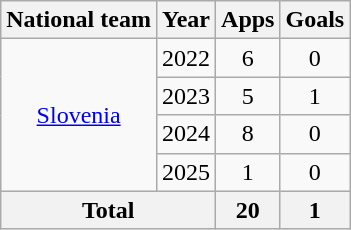<table class="wikitable" style="text-align:center">
<tr>
<th>National team</th>
<th>Year</th>
<th>Apps</th>
<th>Goals</th>
</tr>
<tr>
<td rowspan="4"><a href='#'>Slovenia</a></td>
<td>2022</td>
<td>6</td>
<td>0</td>
</tr>
<tr>
<td>2023</td>
<td>5</td>
<td>1</td>
</tr>
<tr>
<td>2024</td>
<td>8</td>
<td>0</td>
</tr>
<tr>
<td>2025</td>
<td>1</td>
<td>0</td>
</tr>
<tr>
<th colspan="2">Total</th>
<th>20</th>
<th>1</th>
</tr>
</table>
